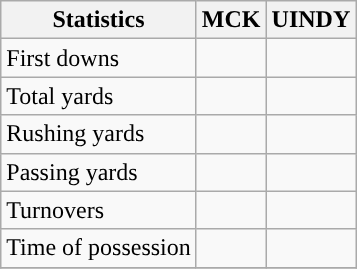<table class="wikitable" style="float: left;">
<tr>
<th>Statistics</th>
<th>MCK</th>
<th>UINDY</th>
</tr>
<tr>
<td>First downs</td>
<td></td>
<td></td>
</tr>
<tr>
<td>Total yards</td>
<td></td>
<td></td>
</tr>
<tr>
<td>Rushing yards</td>
<td></td>
<td></td>
</tr>
<tr>
<td>Passing yards</td>
<td></td>
<td></td>
</tr>
<tr>
<td>Turnovers</td>
<td></td>
<td></td>
</tr>
<tr>
<td>Time of possession</td>
<td></td>
<td></td>
</tr>
<tr>
</tr>
</table>
